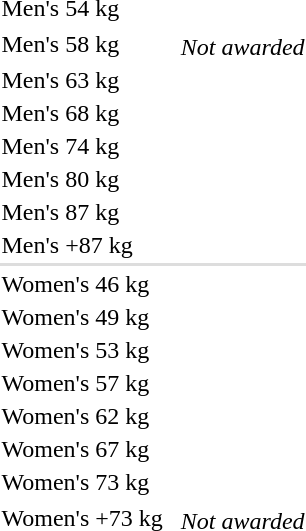<table>
<tr>
<td rowspan=2>Men's 54 kg</td>
<td rowspan=2></td>
<td rowspan=2></td>
<td></td>
</tr>
<tr>
<td></td>
</tr>
<tr>
<td rowspan=2>Men's 58 kg</td>
<td rowspan=2></td>
<td rowspan=2></td>
<td></td>
</tr>
<tr>
<td><em>Not awarded</em></td>
</tr>
<tr>
<td rowspan=2>Men's 63 kg</td>
<td rowspan=2></td>
<td rowspan=2></td>
<td></td>
</tr>
<tr>
<td></td>
</tr>
<tr>
<td rowspan=2>Men's 68 kg</td>
<td rowspan=2></td>
<td rowspan=2></td>
<td></td>
</tr>
<tr>
<td></td>
</tr>
<tr>
<td rowspan=2>Men's 74 kg</td>
<td rowspan=2></td>
<td rowspan=2></td>
<td></td>
</tr>
<tr>
<td></td>
</tr>
<tr>
<td rowspan=2>Men's 80 kg</td>
<td rowspan=2></td>
<td rowspan=2></td>
<td></td>
</tr>
<tr>
<td></td>
</tr>
<tr>
<td rowspan=2>Men's 87 kg</td>
<td rowspan=2></td>
<td rowspan=2></td>
<td></td>
</tr>
<tr>
<td></td>
</tr>
<tr>
<td rowspan=2>Men's +87 kg</td>
<td rowspan=2></td>
<td rowspan=2></td>
<td></td>
</tr>
<tr>
<td></td>
</tr>
<tr bgcolor=#DDDDDD>
<td colspan=7></td>
</tr>
<tr>
<td rowspan=2>Women's 46 kg</td>
<td rowspan=2></td>
<td rowspan=2></td>
<td></td>
</tr>
<tr>
<td></td>
</tr>
<tr>
<td rowspan=2>Women's 49 kg</td>
<td rowspan=2></td>
<td rowspan=2></td>
<td></td>
</tr>
<tr>
<td></td>
</tr>
<tr>
<td rowspan=2>Women's 53 kg</td>
<td rowspan=2></td>
<td rowspan=2></td>
<td></td>
</tr>
<tr>
<td></td>
</tr>
<tr>
<td rowspan=2>Women's 57 kg</td>
<td rowspan=2></td>
<td rowspan=2></td>
<td></td>
</tr>
<tr>
<td></td>
</tr>
<tr>
<td rowspan=2>Women's 62 kg</td>
<td rowspan=2></td>
<td rowspan=2></td>
<td></td>
</tr>
<tr>
<td></td>
</tr>
<tr>
<td rowspan=2>Women's 67 kg</td>
<td rowspan=2></td>
<td rowspan=2></td>
<td></td>
</tr>
<tr>
<td></td>
</tr>
<tr>
<td rowspan=2>Women's 73 kg</td>
<td rowspan=2></td>
<td rowspan=2></td>
<td></td>
</tr>
<tr>
<td></td>
</tr>
<tr>
<td rowspan=2>Women's +73 kg</td>
<td rowspan=2></td>
<td rowspan=2></td>
<td></td>
</tr>
<tr>
<td><em>Not awarded</em></td>
</tr>
</table>
